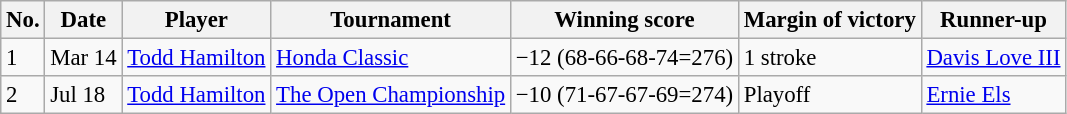<table class="wikitable" style="font-size:95%;">
<tr>
<th>No.</th>
<th>Date</th>
<th>Player</th>
<th>Tournament</th>
<th>Winning score</th>
<th>Margin of victory</th>
<th>Runner-up</th>
</tr>
<tr>
<td>1</td>
<td>Mar 14</td>
<td> <a href='#'>Todd Hamilton</a></td>
<td><a href='#'>Honda Classic</a></td>
<td>−12 (68-66-68-74=276)</td>
<td>1 stroke</td>
<td> <a href='#'>Davis Love III</a></td>
</tr>
<tr>
<td>2</td>
<td>Jul 18</td>
<td> <a href='#'>Todd Hamilton</a></td>
<td><a href='#'>The Open Championship</a></td>
<td>−10 (71-67-67-69=274)</td>
<td>Playoff</td>
<td> <a href='#'>Ernie Els</a></td>
</tr>
</table>
